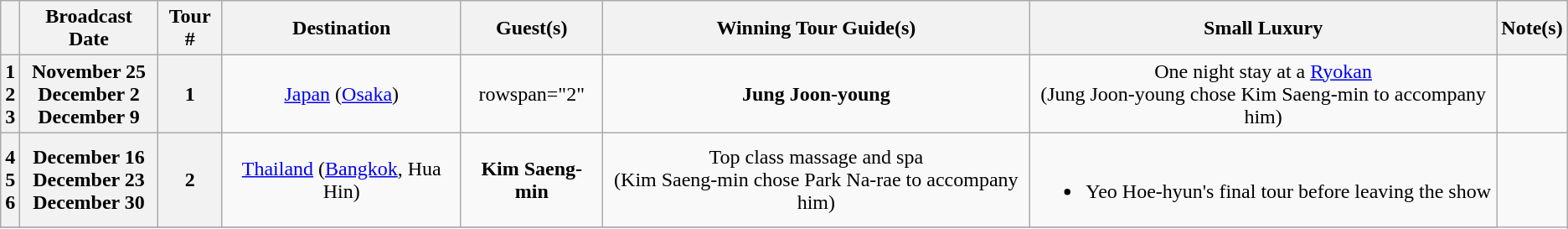<table Class ="wikitable" style="text-align:center">
<tr>
<th></th>
<th>Broadcast Date</th>
<th>Tour #</th>
<th>Destination</th>
<th>Guest(s)</th>
<th>Winning Tour Guide(s)</th>
<th>Small Luxury</th>
<th>Note(s)</th>
</tr>
<tr>
<th>1<br>2<br>3</th>
<th>November 25<br>December 2<br>December 9</th>
<th>1</th>
<td><a href='#'>Japan</a> (<a href='#'>Osaka</a>)</td>
<td>rowspan="2" </td>
<td><strong>Jung Joon-young</strong></td>
<td>One night stay at a <a href='#'>Ryokan</a><br>(Jung Joon-young chose Kim Saeng-min to accompany him)</td>
<td></td>
</tr>
<tr>
<th>4<br>5<br>6</th>
<th>December 16<br>December 23<br>December 30</th>
<th>2</th>
<td><a href='#'>Thailand</a> (<a href='#'>Bangkok</a>, Hua Hin)</td>
<td><strong>Kim Saeng-min</strong></td>
<td>Top class massage and spa<br>(Kim Saeng-min chose Park Na-rae to accompany him)</td>
<td><br><ul><li>Yeo Hoe-hyun's final tour before leaving the show</li></ul></td>
</tr>
<tr>
</tr>
</table>
